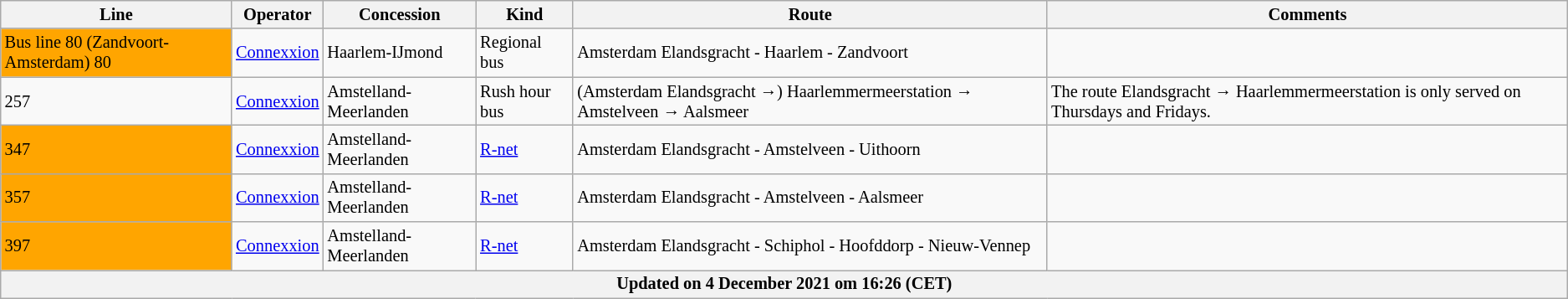<table class="wikitable vatop" style="font-size:85%;">
<tr>
<th>Line</th>
<th>Operator</th>
<th>Concession</th>
<th>Kind</th>
<th>Route</th>
<th>Comments</th>
</tr>
<tr>
<td bgcolor=orange>Bus line 80 (Zandvoort-Amsterdam) 80</td>
<td><a href='#'>Connexxion</a></td>
<td>Haarlem-IJmond</td>
<td>Regional bus</td>
<td>Amsterdam Elandsgracht - Haarlem - Zandvoort</td>
<td></td>
</tr>
<tr>
<td>257</td>
<td><a href='#'>Connexxion</a></td>
<td>Amstelland-Meerlanden</td>
<td>Rush hour bus</td>
<td>(Amsterdam Elandsgracht →) Haarlemmermeerstation → Amstelveen → Aalsmeer</td>
<td>The route Elandsgracht → Haarlemmermeerstation is only served on Thursdays and Fridays.</td>
</tr>
<tr>
<td bgcolor="orange">347</td>
<td><a href='#'>Connexxion</a></td>
<td>Amstelland-Meerlanden</td>
<td><a href='#'>R-net</a></td>
<td>Amsterdam Elandsgracht - Amstelveen - Uithoorn</td>
<td></td>
</tr>
<tr>
<td bgcolor="orange">357</td>
<td><a href='#'>Connexxion</a></td>
<td>Amstelland-Meerlanden</td>
<td><a href='#'>R-net</a></td>
<td>Amsterdam Elandsgracht - Amstelveen - Aalsmeer</td>
<td></td>
</tr>
<tr>
<td bgcolor="orange">397</td>
<td><a href='#'>Connexxion</a></td>
<td>Amstelland-Meerlanden</td>
<td><a href='#'>R-net</a></td>
<td>Amsterdam Elandsgracht - Schiphol - Hoofddorp - Nieuw-Vennep</td>
<td></td>
</tr>
<tr>
<th colspan="6">Updated on 4 December 2021 om 16:26 (CET)</th>
</tr>
</table>
